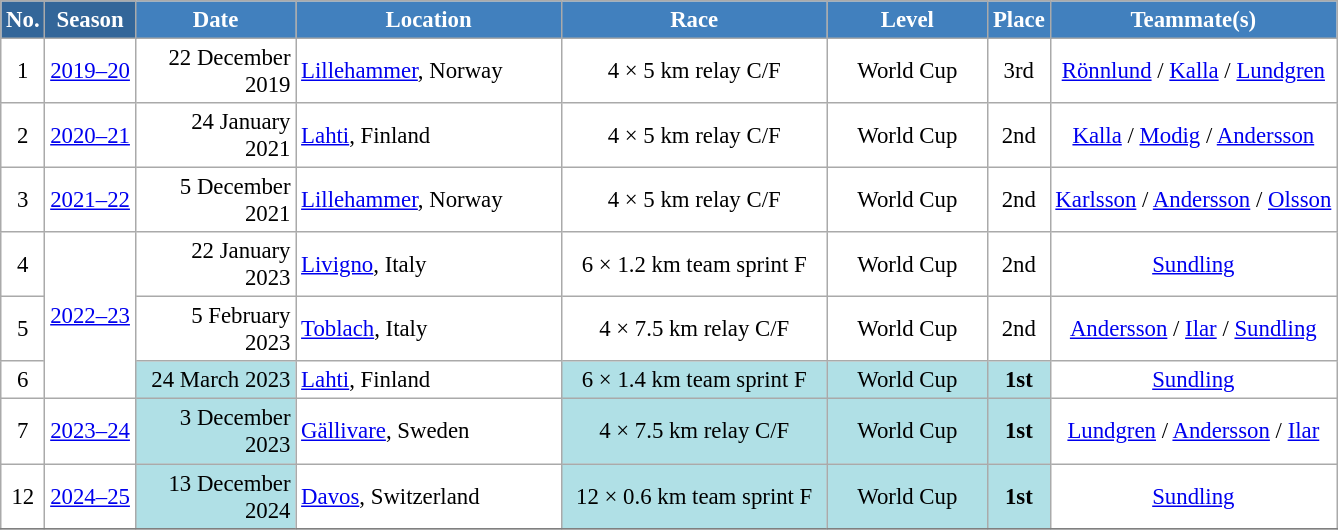<table class="wikitable sortable" style="font-size:95%; text-align:center; border:grey solid 1px; border-collapse:collapse; background:#ffffff;">
<tr style="background:#efefef;">
<th style="background-color:#369; color:white;">No.</th>
<th style="background-color:#369; color:white;">Season</th>
<th style="background-color:#4180be; color:white; width:100px;">Date</th>
<th style="background-color:#4180be; color:white; width:170px;">Location</th>
<th style="background-color:#4180be; color:white; width:170px;">Race</th>
<th style="background-color:#4180be; color:white; width:100px;">Level</th>
<th style="background-color:#4180be; color:white;">Place</th>
<th style="background-color:#4180be; color:white;">Teammate(s)</th>
</tr>
<tr>
<td align=center>1</td>
<td rowspan=1 align=center><a href='#'>2019–20</a></td>
<td bgcolor="#FFFFFF" align=right>22 December 2019</td>
<td align=left> <a href='#'>Lillehammer</a>, Norway</td>
<td>4 × 5 km relay C/F</td>
<td>World Cup</td>
<td>3rd</td>
<td><a href='#'>Rönnlund</a> / <a href='#'>Kalla</a> / <a href='#'>Lundgren</a></td>
</tr>
<tr>
<td align=center>2</td>
<td rowspan=1 align=center><a href='#'>2020–21</a></td>
<td align=right>24 January 2021</td>
<td align=left> <a href='#'>Lahti</a>, Finland</td>
<td>4 × 5 km relay C/F</td>
<td>World Cup</td>
<td>2nd</td>
<td><a href='#'>Kalla</a> / <a href='#'>Modig</a> / <a href='#'>Andersson</a></td>
</tr>
<tr>
<td align=center>3</td>
<td rowspan=1 align=center><a href='#'>2021–22</a></td>
<td align=right>5 December 2021</td>
<td align=left> <a href='#'>Lillehammer</a>, Norway</td>
<td>4 × 5 km relay C/F</td>
<td>World Cup</td>
<td>2nd</td>
<td><a href='#'>Karlsson</a> / <a href='#'>Andersson</a> / <a href='#'>Olsson</a></td>
</tr>
<tr>
<td align=center>4</td>
<td rowspan=3 align=center><a href='#'>2022–23</a></td>
<td align=right>22 January 2023</td>
<td align=left> <a href='#'>Livigno</a>, Italy</td>
<td>6 × 1.2 km team sprint F</td>
<td>World Cup</td>
<td>2nd</td>
<td><a href='#'>Sundling</a></td>
</tr>
<tr>
<td align=center>5</td>
<td align=right>5 February 2023</td>
<td align=left> <a href='#'>Toblach</a>, Italy</td>
<td>4 × 7.5 km relay C/F</td>
<td>World Cup</td>
<td>2nd</td>
<td><a href='#'>Andersson</a> / <a href='#'>Ilar</a> / <a href='#'>Sundling</a></td>
</tr>
<tr>
<td align=center>6</td>
<td bgcolor="#BOEOE6" align=right>24 March 2023</td>
<td align=left> <a href='#'>Lahti</a>, Finland</td>
<td bgcolor="#BOEOE6">6 × 1.4 km team sprint F</td>
<td bgcolor="#BOEOE6">World Cup</td>
<td bgcolor="#BOEOE6"><strong>1st</strong></td>
<td><a href='#'>Sundling</a></td>
</tr>
<tr>
<td align=center>7</td>
<td rowspan=1 align=center><a href='#'>2023–24</a></td>
<td bgcolor="#BOEOE6" align=right>3 December 2023</td>
<td align=left> <a href='#'>Gällivare</a>, Sweden</td>
<td bgcolor="#BOEOE6">4 × 7.5 km relay C/F</td>
<td bgcolor="#BOEOE6">World Cup</td>
<td bgcolor="#BOEOE6"><strong>1st</strong></td>
<td><a href='#'>Lundgren</a> / <a href='#'>Andersson</a> / <a href='#'>Ilar</a></td>
</tr>
<tr>
<td align=center>12</td>
<td rowspan=1 align=center><a href='#'>2024–25</a></td>
<td bgcolor="#BOEOE6" align=right>13 December 2024</td>
<td align=left> <a href='#'>Davos</a>, Switzerland</td>
<td bgcolor="#BOEOE6">12 × 0.6 km team sprint F</td>
<td bgcolor="#BOEOE6">World Cup</td>
<td bgcolor="#BOEOE6"><strong>1st</strong></td>
<td><a href='#'>Sundling</a></td>
</tr>
<tr>
</tr>
</table>
